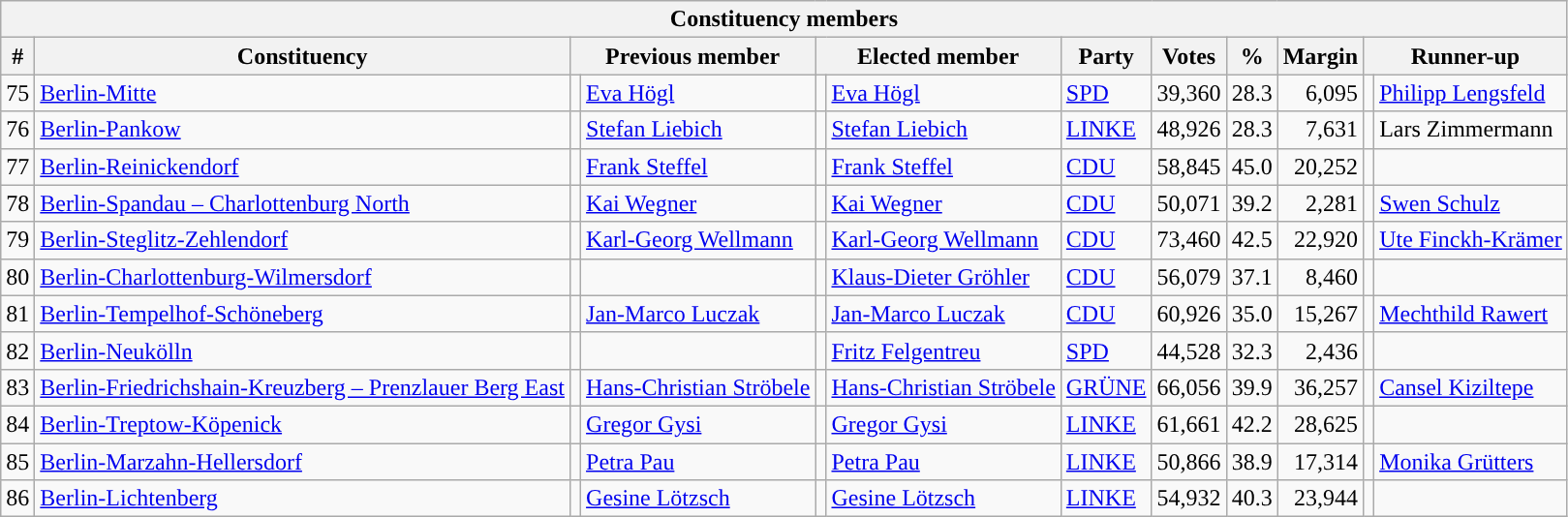<table class="wikitable sortable" style="text-align:right">
<tr>
<th colspan="12">Constituency members</th>
</tr>
<tr>
<th>#</th>
<th>Constituency</th>
<th colspan="2">Previous member</th>
<th colspan="2">Elected member</th>
<th>Party</th>
<th>Votes</th>
<th>%</th>
<th>Margin</th>
<th colspan="2">Runner-up</th>
</tr>
<tr>
<td>75</td>
<td align=left><a href='#'>Berlin-Mitte</a></td>
<td bgcolor=></td>
<td align=left><a href='#'>Eva Högl</a></td>
<td bgcolor=></td>
<td align=left><a href='#'>Eva Högl</a></td>
<td align=left><a href='#'>SPD</a></td>
<td>39,360</td>
<td>28.3</td>
<td>6,095</td>
<td bgcolor=></td>
<td align=left><a href='#'>Philipp Lengsfeld</a></td>
</tr>
<tr>
<td>76</td>
<td align=left><a href='#'>Berlin-Pankow</a></td>
<td bgcolor=></td>
<td align=left><a href='#'>Stefan Liebich</a></td>
<td bgcolor=></td>
<td align=left><a href='#'>Stefan Liebich</a></td>
<td align=left><a href='#'>LINKE</a></td>
<td>48,926</td>
<td>28.3</td>
<td>7,631</td>
<td bgcolor=></td>
<td align=left>Lars Zimmermann</td>
</tr>
<tr>
<td>77</td>
<td align=left><a href='#'>Berlin-Reinickendorf</a></td>
<td bgcolor=></td>
<td align=left><a href='#'>Frank Steffel</a></td>
<td bgcolor=></td>
<td align=left><a href='#'>Frank Steffel</a></td>
<td align=left><a href='#'>CDU</a></td>
<td>58,845</td>
<td>45.0</td>
<td>20,252</td>
<td bgcolor=></td>
<td align=left></td>
</tr>
<tr>
<td>78</td>
<td align=left><a href='#'>Berlin-Spandau – Charlottenburg North</a></td>
<td bgcolor=></td>
<td align=left><a href='#'>Kai Wegner</a></td>
<td bgcolor=></td>
<td align=left><a href='#'>Kai Wegner</a></td>
<td align=left><a href='#'>CDU</a></td>
<td>50,071</td>
<td>39.2</td>
<td>2,281</td>
<td bgcolor=></td>
<td align=left><a href='#'>Swen Schulz</a></td>
</tr>
<tr>
<td>79</td>
<td align=left><a href='#'>Berlin-Steglitz-Zehlendorf</a></td>
<td bgcolor=></td>
<td align=left><a href='#'>Karl-Georg Wellmann</a></td>
<td bgcolor=></td>
<td align=left><a href='#'>Karl-Georg Wellmann</a></td>
<td align=left><a href='#'>CDU</a></td>
<td>73,460</td>
<td>42.5</td>
<td>22,920</td>
<td bgcolor=></td>
<td align=left><a href='#'>Ute Finckh-Krämer</a></td>
</tr>
<tr>
<td>80</td>
<td align=left><a href='#'>Berlin-Charlottenburg-Wilmersdorf</a></td>
<td bgcolor=></td>
<td align=left></td>
<td></td>
<td align=left><a href='#'>Klaus-Dieter Gröhler</a></td>
<td align=left><a href='#'>CDU</a></td>
<td>56,079</td>
<td>37.1</td>
<td>8,460</td>
<td bgcolor=></td>
<td align=left></td>
</tr>
<tr>
<td>81</td>
<td align=left><a href='#'>Berlin-Tempelhof-Schöneberg</a></td>
<td bgcolor=></td>
<td align=left><a href='#'>Jan-Marco Luczak</a></td>
<td bgcolor=></td>
<td align=left><a href='#'>Jan-Marco Luczak</a></td>
<td align=left><a href='#'>CDU</a></td>
<td>60,926</td>
<td>35.0</td>
<td>15,267</td>
<td bgcolor=></td>
<td align=left><a href='#'>Mechthild Rawert</a></td>
</tr>
<tr>
<td>82</td>
<td align=left><a href='#'>Berlin-Neukölln</a></td>
<td bgcolor=></td>
<td align=left></td>
<td></td>
<td align=left><a href='#'>Fritz Felgentreu</a></td>
<td align=left><a href='#'>SPD</a></td>
<td>44,528</td>
<td>32.3</td>
<td>2,436</td>
<td bgcolor=></td>
<td align=left></td>
</tr>
<tr>
<td>83</td>
<td align=left><a href='#'>Berlin-Friedrichshain-Kreuzberg – Prenzlauer Berg East</a></td>
<td bgcolor=></td>
<td align=left><a href='#'>Hans-Christian Ströbele</a></td>
<td bgcolor=></td>
<td align=left><a href='#'>Hans-Christian Ströbele</a></td>
<td align=left><a href='#'>GRÜNE</a></td>
<td>66,056</td>
<td>39.9</td>
<td>36,257</td>
<td bgcolor=></td>
<td align=left><a href='#'>Cansel Kiziltepe</a></td>
</tr>
<tr>
<td>84</td>
<td align=left><a href='#'>Berlin-Treptow-Köpenick</a></td>
<td bgcolor=></td>
<td align=left><a href='#'>Gregor Gysi</a></td>
<td bgcolor=></td>
<td align=left><a href='#'>Gregor Gysi</a></td>
<td align=left><a href='#'>LINKE</a></td>
<td>61,661</td>
<td>42.2</td>
<td>28,625</td>
<td bgcolor=></td>
<td align=left></td>
</tr>
<tr>
<td>85</td>
<td align=left><a href='#'>Berlin-Marzahn-Hellersdorf</a></td>
<td bgcolor=></td>
<td align=left><a href='#'>Petra Pau</a></td>
<td bgcolor=></td>
<td align=left><a href='#'>Petra Pau</a></td>
<td align=left><a href='#'>LINKE</a></td>
<td>50,866</td>
<td>38.9</td>
<td>17,314</td>
<td bgcolor=></td>
<td align=left><a href='#'>Monika Grütters</a></td>
</tr>
<tr>
<td>86</td>
<td align=left><a href='#'>Berlin-Lichtenberg</a></td>
<td bgcolor=></td>
<td align=left><a href='#'>Gesine Lötzsch</a></td>
<td bgcolor=></td>
<td align=left><a href='#'>Gesine Lötzsch</a></td>
<td align=left><a href='#'>LINKE</a></td>
<td>54,932</td>
<td>40.3</td>
<td>23,944</td>
<td bgcolor=></td>
<td align=left></td>
</tr>
</table>
